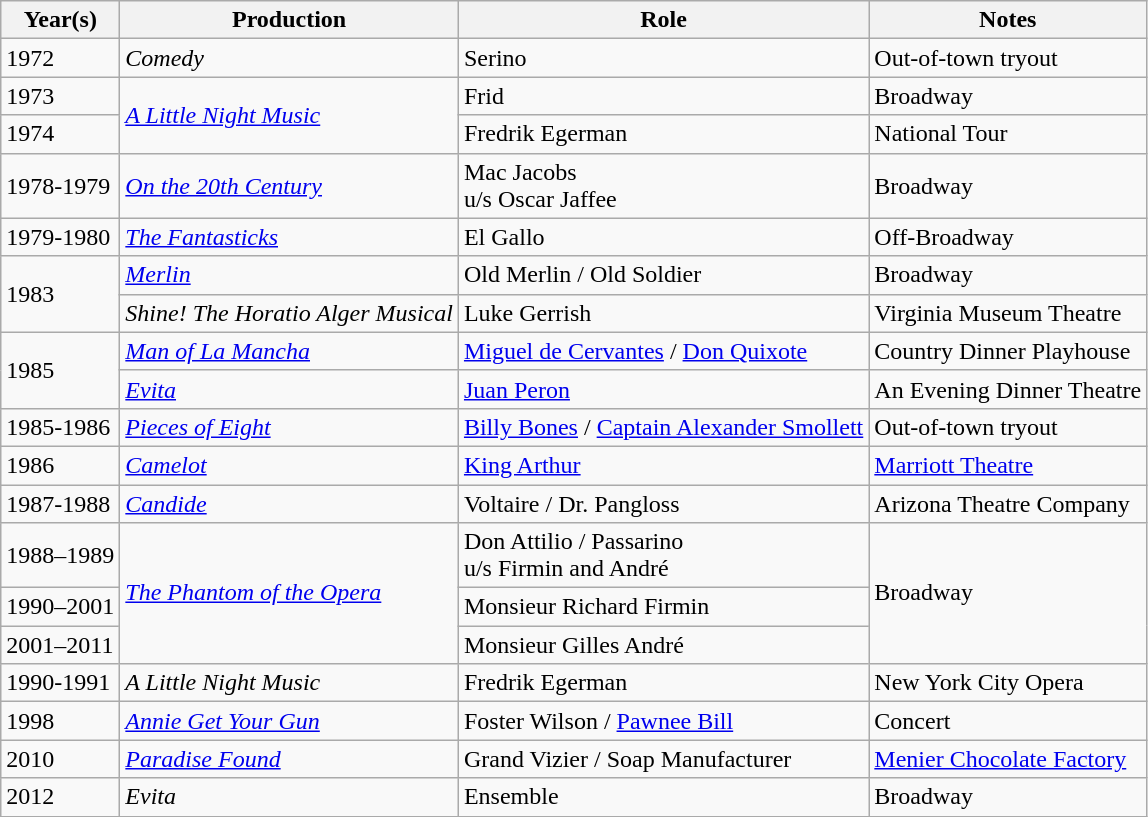<table class="wikitable">
<tr>
<th>Year(s)</th>
<th>Production</th>
<th>Role</th>
<th>Notes</th>
</tr>
<tr>
<td>1972</td>
<td><em>Comedy</em></td>
<td>Serino</td>
<td>Out-of-town tryout</td>
</tr>
<tr>
<td>1973</td>
<td rowspan=2><em><a href='#'>A Little Night Music</a></em></td>
<td>Frid</td>
<td>Broadway</td>
</tr>
<tr>
<td>1974</td>
<td>Fredrik Egerman</td>
<td>National Tour</td>
</tr>
<tr>
<td>1978-1979</td>
<td><em><a href='#'>On the 20th Century</a></em></td>
<td>Mac Jacobs<br>u/s Oscar Jaffee</td>
<td>Broadway</td>
</tr>
<tr>
<td>1979-1980</td>
<td><em><a href='#'>The Fantasticks</a></em></td>
<td>El Gallo</td>
<td>Off-Broadway</td>
</tr>
<tr>
<td rowspan=2>1983</td>
<td><em><a href='#'>Merlin</a></em></td>
<td>Old Merlin / Old Soldier</td>
<td>Broadway</td>
</tr>
<tr>
<td><em>Shine! The Horatio Alger Musical</em></td>
<td>Luke Gerrish</td>
<td>Virginia Museum Theatre</td>
</tr>
<tr>
<td rowspan=2>1985</td>
<td><em><a href='#'>Man of La Mancha</a></em></td>
<td><a href='#'>Miguel de Cervantes</a> / <a href='#'>Don Quixote</a></td>
<td>Country Dinner Playhouse</td>
</tr>
<tr>
<td><em><a href='#'>Evita</a></em></td>
<td><a href='#'>Juan Peron</a></td>
<td>An Evening Dinner Theatre</td>
</tr>
<tr>
<td>1985-1986</td>
<td><em><a href='#'>Pieces of Eight</a></em></td>
<td><a href='#'>Billy Bones</a> / <a href='#'>Captain Alexander Smollett</a></td>
<td>Out-of-town tryout</td>
</tr>
<tr>
<td>1986</td>
<td><em><a href='#'>Camelot</a></em></td>
<td><a href='#'>King Arthur</a></td>
<td><a href='#'>Marriott Theatre</a></td>
</tr>
<tr>
<td>1987-1988</td>
<td><em><a href='#'>Candide</a></em></td>
<td>Voltaire / Dr. Pangloss</td>
<td>Arizona Theatre Company</td>
</tr>
<tr>
<td>1988–1989</td>
<td rowspan=3><em><a href='#'>The Phantom of the Opera</a></em></td>
<td>Don Attilio / Passarino<br>u/s Firmin and André</td>
<td rowspan=3>Broadway</td>
</tr>
<tr>
<td>1990–2001</td>
<td>Monsieur Richard Firmin</td>
</tr>
<tr>
<td>2001–2011</td>
<td>Monsieur Gilles André</td>
</tr>
<tr>
<td>1990-1991</td>
<td><em>A Little Night Music</em></td>
<td>Fredrik Egerman</td>
<td>New York City Opera</td>
</tr>
<tr>
<td>1998</td>
<td><em><a href='#'>Annie Get Your Gun</a></em></td>
<td>Foster Wilson / <a href='#'>Pawnee Bill</a></td>
<td>Concert</td>
</tr>
<tr>
<td>2010</td>
<td><em><a href='#'>Paradise Found</a></em></td>
<td>Grand Vizier / Soap Manufacturer</td>
<td><a href='#'>Menier Chocolate Factory</a></td>
</tr>
<tr>
<td>2012</td>
<td><em>Evita</em></td>
<td>Ensemble</td>
<td>Broadway</td>
</tr>
</table>
